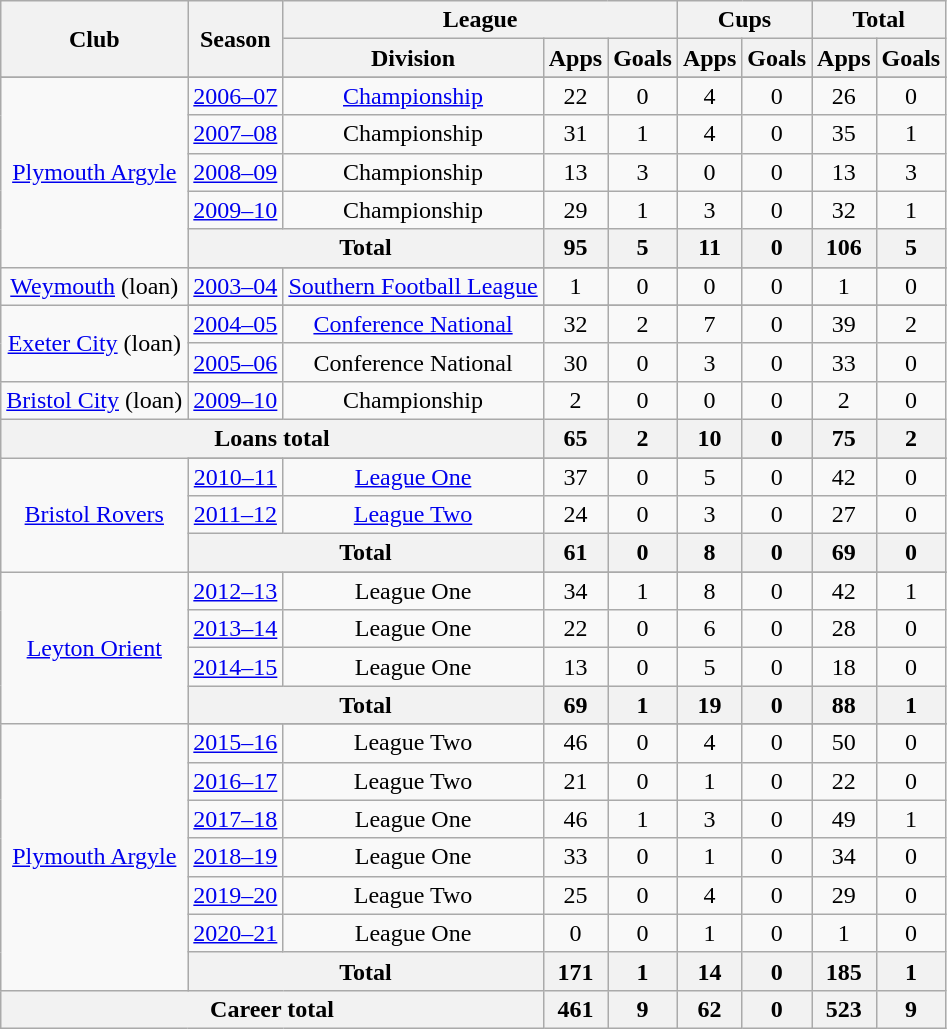<table class="wikitable" style="text-align:center">
<tr>
<th rowspan="2">Club</th>
<th rowspan="2">Season</th>
<th colspan="3">League</th>
<th colspan="2">Cups</th>
<th colspan="2">Total</th>
</tr>
<tr>
<th>Division</th>
<th>Apps</th>
<th>Goals</th>
<th>Apps</th>
<th>Goals</th>
<th>Apps</th>
<th>Goals</th>
</tr>
<tr |-||-||-|>
</tr>
<tr>
<td rowspan="6" valign="center"><a href='#'>Plymouth Argyle</a></td>
</tr>
<tr>
<td><a href='#'>2006–07</a></td>
<td><a href='#'>Championship</a></td>
<td>22</td>
<td>0</td>
<td>4</td>
<td>0</td>
<td>26</td>
<td>0</td>
</tr>
<tr>
<td><a href='#'>2007–08</a></td>
<td>Championship</td>
<td>31</td>
<td>1</td>
<td>4</td>
<td>0</td>
<td>35</td>
<td>1</td>
</tr>
<tr>
<td><a href='#'>2008–09</a></td>
<td>Championship</td>
<td>13</td>
<td>3</td>
<td>0</td>
<td>0</td>
<td>13</td>
<td>3</td>
</tr>
<tr>
<td><a href='#'>2009–10</a></td>
<td>Championship</td>
<td>29</td>
<td>1</td>
<td>3</td>
<td>0</td>
<td>32</td>
<td>1</td>
</tr>
<tr>
<th colspan="2">Total</th>
<th>95</th>
<th>5</th>
<th>11</th>
<th>0</th>
<th>106</th>
<th>5</th>
</tr>
<tr>
<td rowspan="2" valign="center"><a href='#'>Weymouth</a> (loan)</td>
</tr>
<tr>
<td><a href='#'>2003–04</a></td>
<td><a href='#'>Southern Football League</a></td>
<td>1</td>
<td>0</td>
<td>0</td>
<td>0</td>
<td>1</td>
<td>0</td>
</tr>
<tr>
<td rowspan="3" valign="center"><a href='#'>Exeter City</a> (loan)</td>
</tr>
<tr>
<td><a href='#'>2004–05</a></td>
<td><a href='#'>Conference National</a></td>
<td>32</td>
<td>2</td>
<td>7</td>
<td>0</td>
<td>39</td>
<td>2</td>
</tr>
<tr>
<td><a href='#'>2005–06</a></td>
<td>Conference National</td>
<td>30</td>
<td>0</td>
<td>3</td>
<td>0</td>
<td>33</td>
<td>0</td>
</tr>
<tr>
<td rowspan="1" valign="center"><a href='#'>Bristol City</a> (loan)</td>
<td><a href='#'>2009–10</a></td>
<td>Championship</td>
<td>2</td>
<td>0</td>
<td>0</td>
<td>0</td>
<td>2</td>
<td>0</td>
</tr>
<tr>
<th colspan="3">Loans total</th>
<th>65</th>
<th>2</th>
<th>10</th>
<th>0</th>
<th>75</th>
<th>2</th>
</tr>
<tr>
<td rowspan="4" valign="center"><a href='#'>Bristol Rovers</a></td>
</tr>
<tr>
<td><a href='#'>2010–11</a></td>
<td><a href='#'>League One</a></td>
<td>37</td>
<td>0</td>
<td>5</td>
<td>0</td>
<td>42</td>
<td>0</td>
</tr>
<tr>
<td><a href='#'>2011–12</a></td>
<td><a href='#'>League Two</a></td>
<td>24</td>
<td>0</td>
<td>3</td>
<td>0</td>
<td>27</td>
<td>0</td>
</tr>
<tr>
<th colspan="2">Total</th>
<th>61</th>
<th>0</th>
<th>8</th>
<th>0</th>
<th>69</th>
<th>0</th>
</tr>
<tr>
<td rowspan="5" valign="center"><a href='#'>Leyton Orient</a></td>
</tr>
<tr>
<td><a href='#'>2012–13</a></td>
<td>League One</td>
<td>34</td>
<td>1</td>
<td>8</td>
<td>0</td>
<td>42</td>
<td>1</td>
</tr>
<tr>
<td><a href='#'>2013–14</a></td>
<td>League One</td>
<td>22</td>
<td>0</td>
<td>6</td>
<td>0</td>
<td>28</td>
<td>0</td>
</tr>
<tr>
<td><a href='#'>2014–15</a></td>
<td>League One</td>
<td>13</td>
<td>0</td>
<td>5</td>
<td>0</td>
<td>18</td>
<td>0</td>
</tr>
<tr>
<th colspan="2">Total</th>
<th>69</th>
<th>1</th>
<th>19</th>
<th>0</th>
<th>88</th>
<th>1</th>
</tr>
<tr>
<td rowspan="8" valign="center"><a href='#'>Plymouth Argyle</a></td>
</tr>
<tr>
<td><a href='#'>2015–16</a></td>
<td>League Two</td>
<td>46</td>
<td>0</td>
<td>4</td>
<td>0</td>
<td>50</td>
<td>0</td>
</tr>
<tr>
<td><a href='#'>2016–17</a></td>
<td>League Two</td>
<td>21</td>
<td>0</td>
<td>1</td>
<td>0</td>
<td>22</td>
<td>0</td>
</tr>
<tr>
<td><a href='#'>2017–18</a></td>
<td>League One</td>
<td>46</td>
<td>1</td>
<td>3</td>
<td>0</td>
<td>49</td>
<td>1</td>
</tr>
<tr>
<td><a href='#'>2018–19</a></td>
<td>League One</td>
<td>33</td>
<td>0</td>
<td>1</td>
<td>0</td>
<td>34</td>
<td>0</td>
</tr>
<tr>
<td><a href='#'>2019–20</a></td>
<td>League Two</td>
<td>25</td>
<td>0</td>
<td>4</td>
<td>0</td>
<td>29</td>
<td>0</td>
</tr>
<tr>
<td><a href='#'>2020–21</a></td>
<td>League One</td>
<td>0</td>
<td>0</td>
<td>1</td>
<td>0</td>
<td>1</td>
<td>0</td>
</tr>
<tr>
<th colspan="2">Total</th>
<th>171</th>
<th>1</th>
<th>14</th>
<th>0</th>
<th>185</th>
<th>1</th>
</tr>
<tr>
<th colspan="3">Career total</th>
<th>461</th>
<th>9</th>
<th>62</th>
<th>0</th>
<th>523</th>
<th>9</th>
</tr>
</table>
